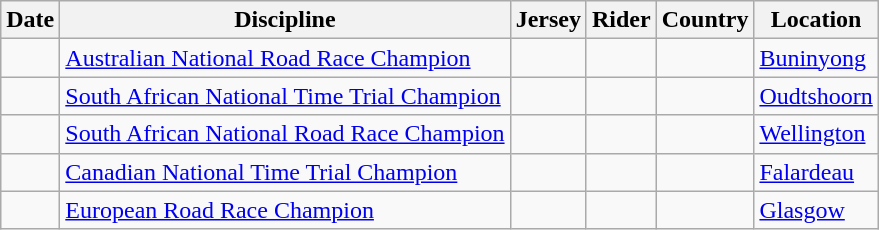<table class="wikitable">
<tr>
<th>Date</th>
<th>Discipline</th>
<th>Jersey</th>
<th>Rider</th>
<th>Country</th>
<th>Location</th>
</tr>
<tr>
<td></td>
<td><a href='#'>Australian National Road Race Champion</a></td>
<td></td>
<td></td>
<td></td>
<td><a href='#'>Buninyong</a></td>
</tr>
<tr>
<td></td>
<td><a href='#'>South African National Time Trial Champion</a></td>
<td></td>
<td></td>
<td></td>
<td><a href='#'>Oudtshoorn</a></td>
</tr>
<tr>
<td></td>
<td><a href='#'>South African National Road Race Champion</a></td>
<td></td>
<td></td>
<td></td>
<td><a href='#'>Wellington</a></td>
</tr>
<tr>
<td></td>
<td><a href='#'>Canadian National Time Trial Champion</a></td>
<td></td>
<td></td>
<td></td>
<td><a href='#'>Falardeau</a></td>
</tr>
<tr>
<td></td>
<td><a href='#'>European Road Race Champion</a></td>
<td></td>
<td></td>
<td></td>
<td><a href='#'>Glasgow</a></td>
</tr>
</table>
